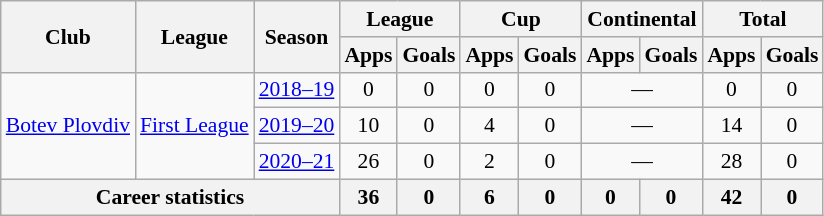<table class="wikitable" style="font-size:90%; text-align: center">
<tr>
<th rowspan=2>Club</th>
<th rowspan=2>League</th>
<th rowspan=2>Season</th>
<th colspan=2>League</th>
<th colspan=2>Cup</th>
<th colspan=2>Continental</th>
<th colspan=2>Total</th>
</tr>
<tr>
<th>Apps</th>
<th>Goals</th>
<th>Apps</th>
<th>Goals</th>
<th>Apps</th>
<th>Goals</th>
<th>Apps</th>
<th>Goals</th>
</tr>
<tr>
<td rowspan=3 valign="center"><a href='#'>Botev Plovdiv</a></td>
<td rowspan="3"><a href='#'>First League</a></td>
<td><a href='#'>2018–19</a></td>
<td>0</td>
<td>0</td>
<td>0</td>
<td>0</td>
<td colspan="2">—</td>
<td>0</td>
<td>0</td>
</tr>
<tr>
<td><a href='#'>2019–20</a></td>
<td>10</td>
<td>0</td>
<td>4</td>
<td>0</td>
<td colspan="2">—</td>
<td>14</td>
<td>0</td>
</tr>
<tr>
<td><a href='#'>2020–21</a></td>
<td>26</td>
<td>0</td>
<td>2</td>
<td>0</td>
<td colspan="2">—</td>
<td>28</td>
<td>0</td>
</tr>
<tr>
<th colspan=3>Career statistics</th>
<th>36</th>
<th>0</th>
<th>6</th>
<th>0</th>
<th>0</th>
<th>0</th>
<th>42</th>
<th>0</th>
</tr>
</table>
